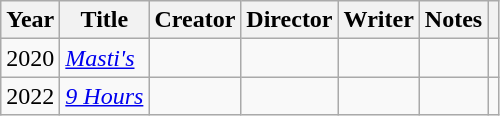<table class="wikitable sortable plainrowheaders">
<tr>
<th>Year</th>
<th>Title</th>
<th>Creator</th>
<th>Director</th>
<th>Writer</th>
<th class="unsortable">Notes</th>
<th class="unsortable"></th>
</tr>
<tr>
<td>2020</td>
<td><em><a href='#'>Masti's</a></em></td>
<td></td>
<td></td>
<td></td>
<td></td>
<td></td>
</tr>
<tr>
<td>2022</td>
<td><em><a href='#'>9 Hours</a></em></td>
<td></td>
<td></td>
<td></td>
<td></td>
<td></td>
</tr>
</table>
